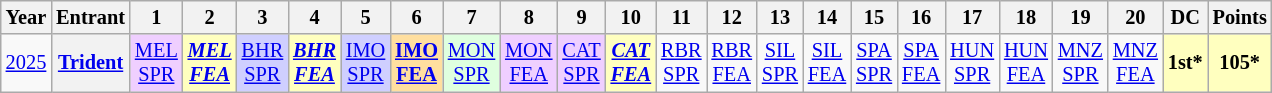<table class="wikitable" style="text-align:center; font-size:85%;">
<tr>
<th>Year</th>
<th>Entrant</th>
<th>1</th>
<th>2</th>
<th>3</th>
<th>4</th>
<th>5</th>
<th>6</th>
<th>7</th>
<th>8</th>
<th>9</th>
<th>10</th>
<th>11</th>
<th>12</th>
<th>13</th>
<th>14</th>
<th>15</th>
<th>16</th>
<th>17</th>
<th>18</th>
<th>19</th>
<th>20</th>
<th>DC</th>
<th>Points</th>
</tr>
<tr>
<td><a href='#'>2025</a></td>
<th nowrap><a href='#'>Trident</a></th>
<td style="background:#EFCFFF;"><a href='#'>MEL<br>SPR</a><br></td>
<td style="background:#FFFFBF;"><strong><em><a href='#'>MEL<br>FEA</a></em></strong><br></td>
<td style="background:#CFCFFF;"><a href='#'>BHR<br>SPR</a><br></td>
<td style="background:#FFFFBF;"><strong><em><a href='#'>BHR<br>FEA</a></em></strong><br></td>
<td style="background:#CFCFFF;"><a href='#'>IMO<br>SPR</a><br></td>
<td style="background:#FFDF9F;"><strong><a href='#'>IMO<br>FEA</a></strong><br></td>
<td style="background:#DFFFDF;"><a href='#'>MON<br>SPR</a><br></td>
<td style="background:#EFCFFF;"><a href='#'>MON<br>FEA</a><br></td>
<td style="background:#EFCFFF;"><a href='#'>CAT<br>SPR</a><br></td>
<td style="background:#FFFFBF;"><strong><em><a href='#'>CAT<br>FEA</a></em></strong><br></td>
<td><a href='#'>RBR<br>SPR</a></td>
<td><a href='#'>RBR<br>FEA</a></td>
<td><a href='#'>SIL<br>SPR</a></td>
<td><a href='#'>SIL<br>FEA</a></td>
<td><a href='#'>SPA<br>SPR</a></td>
<td><a href='#'>SPA<br>FEA</a></td>
<td><a href='#'>HUN<br>SPR</a></td>
<td><a href='#'>HUN<br>FEA</a></td>
<td><a href='#'>MNZ<br>SPR</a></td>
<td><a href='#'>MNZ<br>FEA</a></td>
<th style="background:#FFFFBF;">1st*</th>
<th style="background:#FFFFBF;">105*</th>
</tr>
</table>
